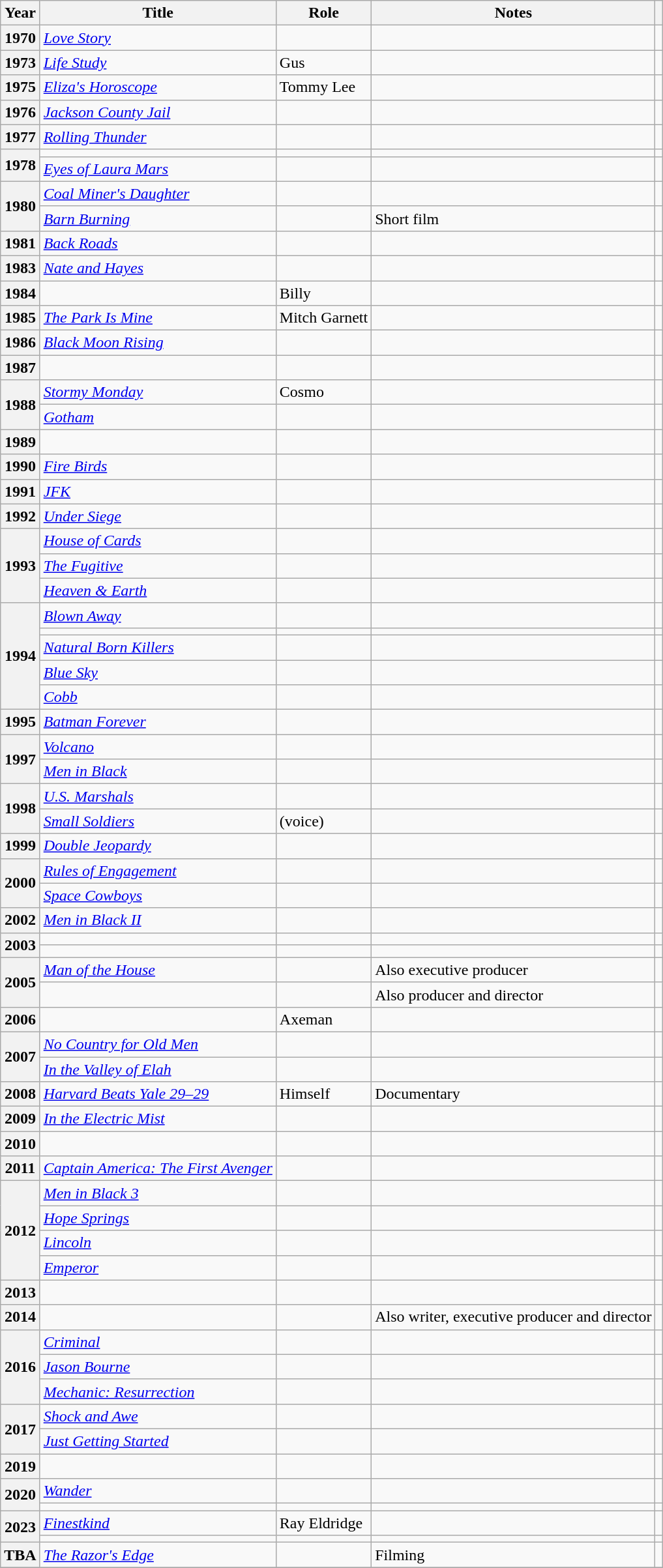<table class="wikitable plainrowheaders sortable" style="margin-right: 0;">
<tr>
<th scope="col">Year</th>
<th scope="col">Title</th>
<th scope="col">Role</th>
<th scope="col" class="unsortable">Notes</th>
<th scope="col" class="unsortable"></th>
</tr>
<tr>
<th scope="row">1970</th>
<td><em><a href='#'>Love Story</a></em></td>
<td></td>
<td></td>
<td style="text-align: center;"></td>
</tr>
<tr>
<th scope="row">1973</th>
<td><em><a href='#'>Life Study</a></em></td>
<td>Gus</td>
<td></td>
<td style="text-align: center;"></td>
</tr>
<tr>
<th scope="row">1975</th>
<td><em><a href='#'>Eliza's Horoscope</a></em></td>
<td>Tommy Lee</td>
<td></td>
<td style="text-align: center;"></td>
</tr>
<tr>
<th scope="row">1976</th>
<td><em><a href='#'>Jackson County Jail</a></em></td>
<td></td>
<td></td>
<td style="text-align: center;"></td>
</tr>
<tr>
<th scope="row">1977</th>
<td><em><a href='#'>Rolling Thunder</a></em></td>
<td></td>
<td></td>
<td style="text-align: center;"></td>
</tr>
<tr>
<th rowspan="2" scope="row">1978</th>
<td><em></em></td>
<td></td>
<td></td>
<td style="text-align: center;"></td>
</tr>
<tr>
<td><em><a href='#'>Eyes of Laura Mars</a></em></td>
<td></td>
<td></td>
<td style="text-align: center;"></td>
</tr>
<tr>
<th rowspan="2" scope="row">1980</th>
<td><em><a href='#'>Coal Miner's Daughter</a></em></td>
<td></td>
<td></td>
<td style="text-align: center;"></td>
</tr>
<tr>
<td><em><a href='#'>Barn Burning</a></em></td>
<td></td>
<td>Short film</td>
<td style="text-align: center;"></td>
</tr>
<tr>
<th scope="row">1981</th>
<td><em><a href='#'>Back Roads</a></em></td>
<td></td>
<td></td>
<td style="text-align: center;"></td>
</tr>
<tr>
<th scope="row">1983</th>
<td><em><a href='#'>Nate and Hayes</a></em></td>
<td></td>
<td></td>
<td style="text-align: center;"></td>
</tr>
<tr>
<th scope="row">1984</th>
<td><em></em></td>
<td>Billy</td>
<td></td>
<td style="text-align: center;"></td>
</tr>
<tr>
<th scope="row">1985</th>
<td><em><a href='#'>The Park Is Mine</a></em></td>
<td>Mitch Garnett</td>
<td></td>
</tr>
<tr>
<th rowspan="1" scope="row">1986</th>
<td><em><a href='#'>Black Moon Rising</a></em></td>
<td></td>
<td></td>
<td style="text-align: center;"></td>
</tr>
<tr>
<th scope="row">1987</th>
<td><em></em></td>
<td></td>
<td></td>
<td style="text-align: center;"></td>
</tr>
<tr>
<th rowspan="2"  scope="row">1988</th>
<td><em><a href='#'>Stormy Monday</a></em></td>
<td>Cosmo</td>
<td></td>
<td style="text-align: center;"></td>
</tr>
<tr>
<td><em><a href='#'>Gotham</a></em></td>
<td></td>
<td></td>
<td style="text-align: center;"></td>
</tr>
<tr>
<th scope="row">1989</th>
<td><em></em></td>
<td></td>
<td></td>
<td style="text-align: center;"></td>
</tr>
<tr>
<th scope="row">1990</th>
<td><em><a href='#'>Fire Birds</a></em></td>
<td></td>
<td></td>
<td style="text-align: center;"></td>
</tr>
<tr>
<th scope="row">1991</th>
<td><em><a href='#'>JFK</a></em></td>
<td></td>
<td></td>
<td style="text-align: center;"></td>
</tr>
<tr>
<th scope="row">1992</th>
<td><em><a href='#'>Under Siege</a></em></td>
<td></td>
<td></td>
<td style="text-align: center;"></td>
</tr>
<tr>
<th rowspan="3" scope="row">1993</th>
<td><em><a href='#'>House of Cards</a></em></td>
<td></td>
<td></td>
<td style="text-align: center;"></td>
</tr>
<tr>
<td><em><a href='#'>The Fugitive</a></em></td>
<td></td>
<td></td>
<td style="text-align: center;"></td>
</tr>
<tr>
<td><em><a href='#'>Heaven & Earth</a></em></td>
<td></td>
<td></td>
<td style="text-align: center;"></td>
</tr>
<tr>
<th rowspan="5" scope="row">1994</th>
<td><em><a href='#'>Blown Away</a></em></td>
<td></td>
<td></td>
<td style="text-align: center;"></td>
</tr>
<tr>
<td><em></em></td>
<td></td>
<td></td>
<td style="text-align: center;"></td>
</tr>
<tr>
<td><em><a href='#'>Natural Born Killers</a></em></td>
<td></td>
<td></td>
<td style="text-align: center;"></td>
</tr>
<tr>
<td><em><a href='#'>Blue Sky</a></em></td>
<td></td>
<td></td>
<td style="text-align: center;"></td>
</tr>
<tr>
<td><em><a href='#'>Cobb</a></em></td>
<td></td>
<td></td>
<td style="text-align: center;"></td>
</tr>
<tr>
<th scope="row">1995</th>
<td><em><a href='#'>Batman Forever</a></em></td>
<td></td>
<td></td>
<td style="text-align: center;"></td>
</tr>
<tr>
<th rowspan="2" scope="row">1997</th>
<td><em><a href='#'>Volcano</a></em></td>
<td></td>
<td></td>
<td style="text-align: center;"></td>
</tr>
<tr>
<td><em><a href='#'>Men in Black</a></em></td>
<td></td>
<td></td>
<td style="text-align: center;"></td>
</tr>
<tr>
<th rowspan="2" scope="row">1998</th>
<td><em><a href='#'>U.S. Marshals</a></em></td>
<td></td>
<td></td>
<td style="text-align: center;"></td>
</tr>
<tr>
<td><em><a href='#'>Small Soldiers</a></em></td>
<td> (voice)</td>
<td></td>
<td style="text-align: center;"></td>
</tr>
<tr>
<th scope="row">1999</th>
<td><em><a href='#'>Double Jeopardy</a></em></td>
<td></td>
<td></td>
<td style="text-align: center;"></td>
</tr>
<tr>
<th rowspan="2" scope="row">2000</th>
<td><em><a href='#'>Rules of Engagement</a></em></td>
<td></td>
<td></td>
<td style="text-align: center;"></td>
</tr>
<tr>
<td><em><a href='#'>Space Cowboys</a></em></td>
<td></td>
<td></td>
<td style="text-align: center;"></td>
</tr>
<tr>
<th scope="row">2002</th>
<td><em><a href='#'>Men in Black II</a></em></td>
<td></td>
<td></td>
<td style="text-align: center;"></td>
</tr>
<tr>
<th rowspan="2" scope="row">2003</th>
<td><em></em></td>
<td></td>
<td></td>
<td style="text-align: center;"></td>
</tr>
<tr>
<td><em></em></td>
<td></td>
<td></td>
<td style="text-align: center;"></td>
</tr>
<tr>
<th rowspan="2" scope="row">2005</th>
<td><em><a href='#'>Man of the House</a></em></td>
<td></td>
<td>Also executive producer</td>
<td style="text-align: center;"></td>
</tr>
<tr>
<td><em></em></td>
<td></td>
<td>Also producer and director</td>
<td style="text-align: center;"></td>
</tr>
<tr>
<th scope="row">2006</th>
<td><em></em></td>
<td>Axeman</td>
<td></td>
<td style="text-align: center;"></td>
</tr>
<tr>
<th rowspan="2" scope="row">2007</th>
<td><em><a href='#'>No Country for Old Men</a></em></td>
<td></td>
<td></td>
<td style="text-align: center;"></td>
</tr>
<tr>
<td><em><a href='#'>In the Valley of Elah</a></em></td>
<td></td>
<td></td>
<td style="text-align: center;"></td>
</tr>
<tr>
<th scope="row">2008</th>
<td><em><a href='#'>Harvard Beats Yale 29–29</a></em></td>
<td>Himself</td>
<td>Documentary</td>
<td style="text-align: center;"></td>
</tr>
<tr>
<th scope="row">2009</th>
<td><em><a href='#'>In the Electric Mist</a></em></td>
<td></td>
<td></td>
<td style="text-align: center;"></td>
</tr>
<tr>
<th scope="row">2010</th>
<td><em></em></td>
<td></td>
<td></td>
<td style="text-align: center;"></td>
</tr>
<tr>
<th scope="row">2011</th>
<td><em><a href='#'>Captain America: The First Avenger</a></em></td>
<td></td>
<td></td>
<td style="text-align: center;"></td>
</tr>
<tr>
<th rowspan="4" scope="row">2012</th>
<td><em><a href='#'>Men in Black 3</a></em></td>
<td></td>
<td></td>
<td style="text-align: center;"></td>
</tr>
<tr>
<td><em><a href='#'>Hope Springs</a></em></td>
<td></td>
<td></td>
<td style="text-align: center;"></td>
</tr>
<tr>
<td><em><a href='#'>Lincoln</a></em></td>
<td></td>
<td></td>
<td style="text-align: center;"></td>
</tr>
<tr>
<td><em><a href='#'>Emperor</a></em></td>
<td></td>
<td></td>
<td style="text-align: center;"></td>
</tr>
<tr>
<th scope="row">2013</th>
<td><em></em></td>
<td></td>
<td></td>
<td style="text-align: center;"></td>
</tr>
<tr>
<th scope="row">2014</th>
<td><em></em></td>
<td></td>
<td>Also writer, executive producer and director</td>
<td style="text-align: center;"></td>
</tr>
<tr>
<th rowspan="3" scope="row">2016</th>
<td><em><a href='#'>Criminal</a></em></td>
<td></td>
<td></td>
<td style="text-align: center;"></td>
</tr>
<tr>
<td><em><a href='#'>Jason Bourne</a></em></td>
<td></td>
<td></td>
<td style="text-align: center;"></td>
</tr>
<tr>
<td><em><a href='#'>Mechanic: Resurrection</a></em></td>
<td></td>
<td></td>
<td style="text-align: center;"></td>
</tr>
<tr>
<th rowspan="2" scope="row">2017</th>
<td><em><a href='#'>Shock and Awe</a></em></td>
<td></td>
<td></td>
<td style="text-align: center;"></td>
</tr>
<tr>
<td><em><a href='#'>Just Getting Started</a></em></td>
<td></td>
<td></td>
<td style="text-align: center;"></td>
</tr>
<tr>
<th scope="row">2019</th>
<td></td>
<td></td>
<td></td>
<td style="text-align: center;"></td>
</tr>
<tr>
<th rowspan="2" scope="row">2020</th>
<td><em><a href='#'>Wander</a></em></td>
<td></td>
<td></td>
<td style="text-align: center;"></td>
</tr>
<tr>
<td><em></em></td>
<td></td>
<td></td>
<td style="text-align: center;"></td>
</tr>
<tr>
<th rowspan="2" scope="row">2023</th>
<td><em><a href='#'>Finestkind</a></em></td>
<td>Ray Eldridge</td>
<td></td>
<td style="text-align: center;"></td>
</tr>
<tr>
<td></td>
<td></td>
<td></td>
<td style="text-align: center;"></td>
</tr>
<tr>
<th scope="row">TBA</th>
<td><em><a href='#'>The Razor's Edge</a></em></td>
<td></td>
<td>Filming</td>
<td style="text-align: center;"></td>
</tr>
<tr>
</tr>
</table>
